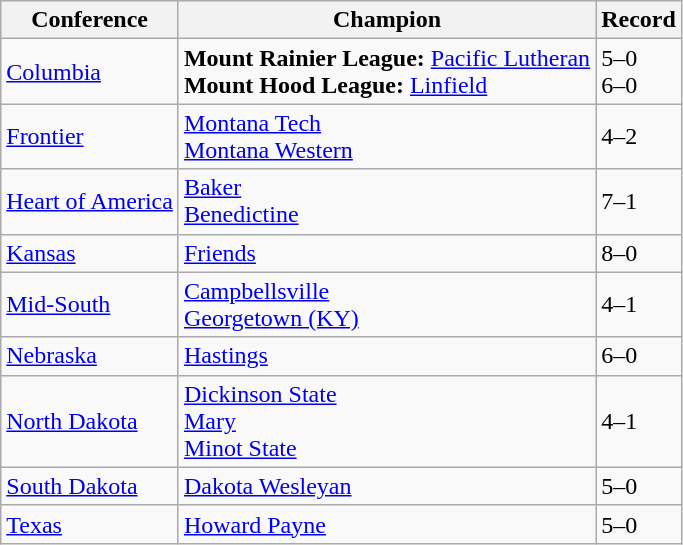<table class="wikitable">
<tr>
<th>Conference</th>
<th>Champion</th>
<th>Record</th>
</tr>
<tr>
<td><a href='#'>Columbia</a></td>
<td><strong>Mount Rainier League:</strong> <a href='#'>Pacific Lutheran</a><br><strong>Mount Hood League:</strong> <a href='#'>Linfield</a></td>
<td>5–0<br>6–0</td>
</tr>
<tr>
<td><a href='#'>Frontier</a></td>
<td><a href='#'>Montana Tech</a><br><a href='#'>Montana Western</a></td>
<td>4–2</td>
</tr>
<tr>
<td><a href='#'>Heart of America</a></td>
<td><a href='#'>Baker</a><br><a href='#'>Benedictine</a></td>
<td>7–1</td>
</tr>
<tr>
<td><a href='#'>Kansas</a></td>
<td><a href='#'>Friends</a></td>
<td>8–0</td>
</tr>
<tr>
<td><a href='#'>Mid-South</a></td>
<td><a href='#'>Campbellsville</a><br><a href='#'>Georgetown (KY)</a><br></td>
<td>4–1</td>
</tr>
<tr>
<td><a href='#'>Nebraska</a></td>
<td><a href='#'>Hastings</a></td>
<td>6–0</td>
</tr>
<tr>
<td><a href='#'>North Dakota</a></td>
<td><a href='#'>Dickinson State</a><br><a href='#'>Mary</a><br><a href='#'>Minot State</a></td>
<td>4–1</td>
</tr>
<tr>
<td><a href='#'>South Dakota</a></td>
<td><a href='#'>Dakota Wesleyan</a></td>
<td>5–0</td>
</tr>
<tr>
<td><a href='#'>Texas</a></td>
<td><a href='#'>Howard Payne</a></td>
<td>5–0</td>
</tr>
</table>
